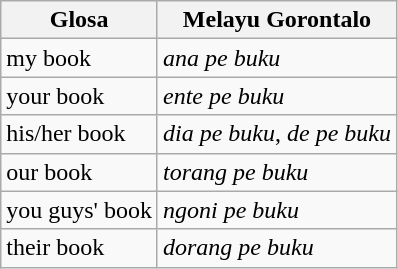<table class="wikitable sortable">
<tr>
<th>Glosa</th>
<th>Melayu Gorontalo</th>
</tr>
<tr>
<td>my book</td>
<td><em>ana pe buku</em></td>
</tr>
<tr>
<td>your book</td>
<td><em>ente pe buku</em></td>
</tr>
<tr>
<td>his/her book</td>
<td><em>dia pe buku</em>, <em>de pe buku</em></td>
</tr>
<tr>
<td>our book</td>
<td><em>torang pe buku</em></td>
</tr>
<tr>
<td>you guys' book</td>
<td><em>ngoni pe buku</em></td>
</tr>
<tr>
<td>their book</td>
<td><em>dorang pe buku</em></td>
</tr>
</table>
